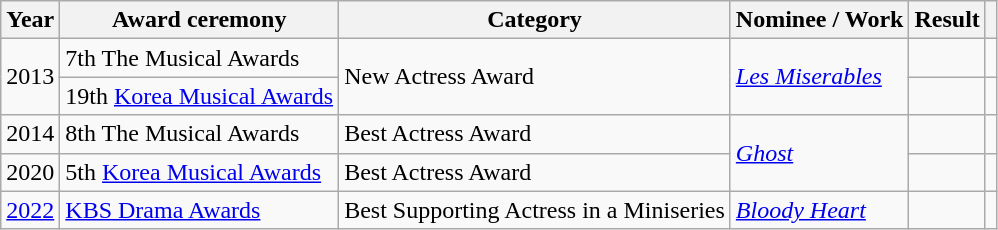<table class="wikitable plainrowheaders sortable">
<tr>
<th scope="col">Year</th>
<th scope="col">Award ceremony</th>
<th scope="col">Category</th>
<th scope="col">Nominee / Work</th>
<th scope="col">Result</th>
<th scope="col" class="unsortable"></th>
</tr>
<tr>
<td rowspan="2">2013</td>
<td>7th The Musical Awards</td>
<td rowspan="2">New Actress Award</td>
<td rowspan="2"><em><a href='#'>Les Miserables</a></em></td>
<td></td>
<td style="text-align:center"></td>
</tr>
<tr>
<td>19th <a href='#'>Korea Musical Awards</a></td>
<td></td>
<td style="text-align:center"></td>
</tr>
<tr>
<td>2014</td>
<td>8th The Musical Awards</td>
<td>Best Actress Award</td>
<td rowspan="2"><em><a href='#'>Ghost</a></em></td>
<td></td>
<td style="text-align:center"></td>
</tr>
<tr>
<td>2020</td>
<td>5th <a href='#'>Korea Musical Awards</a></td>
<td>Best Actress Award</td>
<td></td>
<td style="text-align:center"></td>
</tr>
<tr>
<td><a href='#'>2022</a></td>
<td><a href='#'>KBS Drama Awards</a></td>
<td>Best Supporting Actress in a Miniseries</td>
<td><em><a href='#'>Bloody Heart</a></em></td>
<td></td>
<td style="text-align:center"></td>
</tr>
</table>
